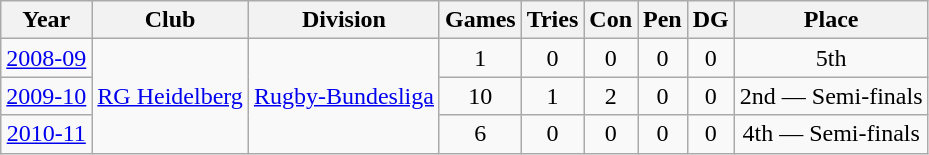<table class="wikitable">
<tr>
<th>Year</th>
<th>Club</th>
<th>Division</th>
<th>Games</th>
<th>Tries</th>
<th>Con</th>
<th>Pen</th>
<th>DG</th>
<th>Place</th>
</tr>
<tr align="center">
<td><a href='#'>2008-09</a></td>
<td rowspan=3><a href='#'>RG Heidelberg</a></td>
<td rowspan=3><a href='#'>Rugby-Bundesliga</a></td>
<td>1</td>
<td>0</td>
<td>0</td>
<td>0</td>
<td>0</td>
<td>5th</td>
</tr>
<tr align="center">
<td><a href='#'>2009-10</a></td>
<td>10</td>
<td>1</td>
<td>2</td>
<td>0</td>
<td>0</td>
<td>2nd — Semi-finals</td>
</tr>
<tr align="center">
<td><a href='#'>2010-11</a></td>
<td>6</td>
<td>0</td>
<td>0</td>
<td>0</td>
<td>0</td>
<td>4th — Semi-finals</td>
</tr>
</table>
